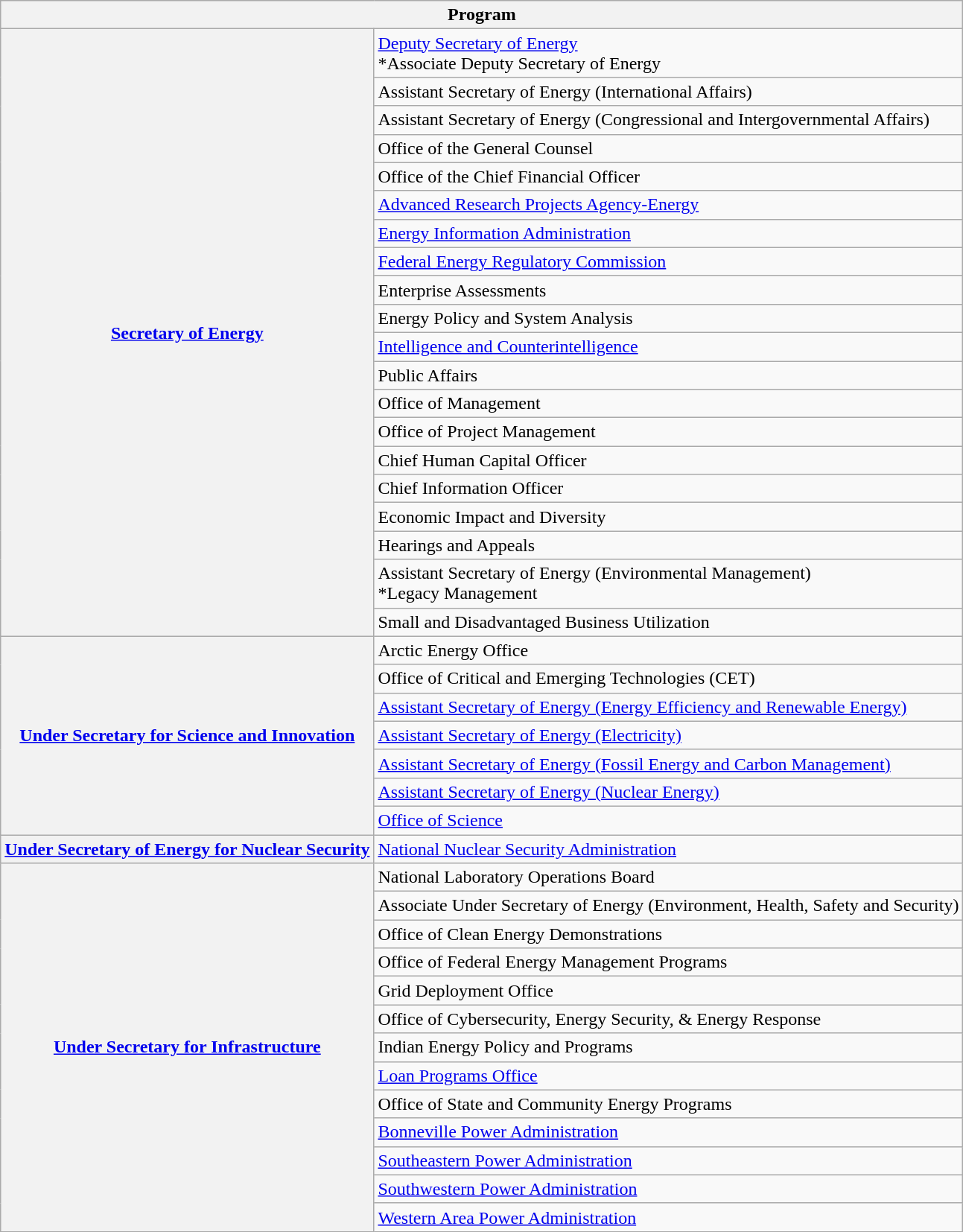<table class="wikitable sortable">
<tr>
<th colspan="2" scope="col">Program</th>
</tr>
<tr>
<th rowspan="20" scope="row"><a href='#'>Secretary of Energy</a></th>
<td><a href='#'>Deputy Secretary of Energy</a><br>*Associate Deputy Secretary of Energy</td>
</tr>
<tr>
<td>Assistant Secretary of Energy (International Affairs)</td>
</tr>
<tr>
<td>Assistant Secretary of Energy (Congressional and Intergovernmental Affairs)</td>
</tr>
<tr>
<td>Office of the General Counsel</td>
</tr>
<tr>
<td>Office of the Chief Financial Officer</td>
</tr>
<tr>
<td><a href='#'>Advanced Research Projects Agency-Energy</a></td>
</tr>
<tr>
<td><a href='#'>Energy Information Administration</a></td>
</tr>
<tr>
<td><a href='#'>Federal Energy Regulatory Commission</a></td>
</tr>
<tr>
<td>Enterprise Assessments</td>
</tr>
<tr>
<td>Energy Policy and System Analysis</td>
</tr>
<tr>
<td><a href='#'>Intelligence and Counterintelligence</a></td>
</tr>
<tr>
<td>Public Affairs</td>
</tr>
<tr>
<td>Office of Management</td>
</tr>
<tr>
<td>Office of Project Management</td>
</tr>
<tr>
<td>Chief Human Capital Officer</td>
</tr>
<tr>
<td>Chief Information Officer</td>
</tr>
<tr>
<td>Economic Impact and Diversity</td>
</tr>
<tr>
<td>Hearings and Appeals</td>
</tr>
<tr>
<td>Assistant Secretary of Energy (Environmental Management)<br>*Legacy Management</td>
</tr>
<tr>
<td>Small and Disadvantaged Business Utilization</td>
</tr>
<tr>
<th rowspan="7" scope="row"><a href='#'>Under Secretary for Science and Innovation</a></th>
<td>Arctic Energy Office</td>
</tr>
<tr>
<td>Office of Critical and Emerging Technologies (CET)</td>
</tr>
<tr>
<td><a href='#'>Assistant Secretary of Energy (Energy Efficiency and Renewable Energy)</a></td>
</tr>
<tr>
<td><a href='#'>Assistant Secretary of Energy (Electricity)</a></td>
</tr>
<tr>
<td><a href='#'>Assistant Secretary of Energy (Fossil Energy and Carbon Management)</a></td>
</tr>
<tr>
<td><a href='#'>Assistant Secretary of Energy (Nuclear Energy)</a></td>
</tr>
<tr>
<td><a href='#'>Office of Science</a></td>
</tr>
<tr>
<th scope="row"><a href='#'>Under Secretary of Energy for Nuclear Security</a></th>
<td><a href='#'>National Nuclear Security Administration</a></td>
</tr>
<tr>
<th rowspan="13" scope="row"><a href='#'>Under Secretary for Infrastructure</a></th>
<td>National Laboratory Operations Board</td>
</tr>
<tr>
<td>Associate Under Secretary of Energy (Environment, Health, Safety and Security)</td>
</tr>
<tr>
<td>Office of Clean Energy Demonstrations</td>
</tr>
<tr>
<td>Office of Federal Energy Management Programs</td>
</tr>
<tr>
<td>Grid Deployment Office</td>
</tr>
<tr>
<td>Office of Cybersecurity, Energy Security, & Energy Response</td>
</tr>
<tr>
<td>Indian Energy Policy and Programs</td>
</tr>
<tr>
<td><a href='#'>Loan Programs Office</a></td>
</tr>
<tr>
<td>Office of State and Community Energy Programs</td>
</tr>
<tr>
<td><a href='#'>Bonneville Power Administration</a></td>
</tr>
<tr>
<td><a href='#'>Southeastern Power Administration</a></td>
</tr>
<tr>
<td><a href='#'>Southwestern Power Administration</a></td>
</tr>
<tr>
<td><a href='#'>Western Area Power Administration</a></td>
</tr>
</table>
